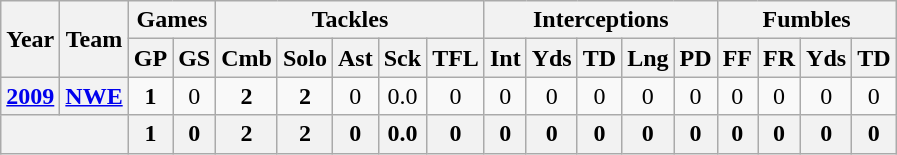<table class="wikitable" style="text-align:center">
<tr>
<th rowspan="2">Year</th>
<th rowspan="2">Team</th>
<th colspan="2">Games</th>
<th colspan="5">Tackles</th>
<th colspan="5">Interceptions</th>
<th colspan="4">Fumbles</th>
</tr>
<tr>
<th>GP</th>
<th>GS</th>
<th>Cmb</th>
<th>Solo</th>
<th>Ast</th>
<th>Sck</th>
<th>TFL</th>
<th>Int</th>
<th>Yds</th>
<th>TD</th>
<th>Lng</th>
<th>PD</th>
<th>FF</th>
<th>FR</th>
<th>Yds</th>
<th>TD</th>
</tr>
<tr>
<th><a href='#'>2009</a></th>
<th><a href='#'>NWE</a></th>
<td><strong>1</strong></td>
<td>0</td>
<td><strong>2</strong></td>
<td><strong>2</strong></td>
<td>0</td>
<td>0.0</td>
<td>0</td>
<td>0</td>
<td>0</td>
<td>0</td>
<td>0</td>
<td>0</td>
<td>0</td>
<td>0</td>
<td>0</td>
<td>0</td>
</tr>
<tr>
<th colspan="2"></th>
<th>1</th>
<th>0</th>
<th>2</th>
<th>2</th>
<th>0</th>
<th>0.0</th>
<th>0</th>
<th>0</th>
<th>0</th>
<th>0</th>
<th>0</th>
<th>0</th>
<th>0</th>
<th>0</th>
<th>0</th>
<th>0</th>
</tr>
</table>
